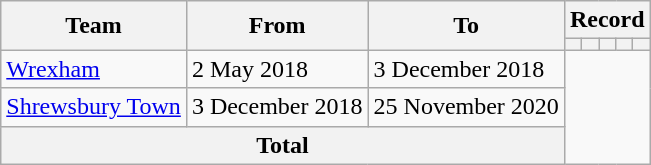<table class=wikitable style=text-align:center>
<tr>
<th rowspan=2>Team</th>
<th rowspan=2>From</th>
<th rowspan=2>To</th>
<th colspan=5>Record</th>
</tr>
<tr>
<th></th>
<th></th>
<th></th>
<th></th>
<th></th>
</tr>
<tr>
<td align=left><a href='#'>Wrexham</a></td>
<td align=left>2 May 2018</td>
<td align=left>3 December 2018<br></td>
</tr>
<tr>
<td align=left><a href='#'>Shrewsbury Town</a></td>
<td align=left>3 December 2018</td>
<td align=left>25 November 2020<br></td>
</tr>
<tr>
<th colspan=3>Total<br></th>
</tr>
</table>
